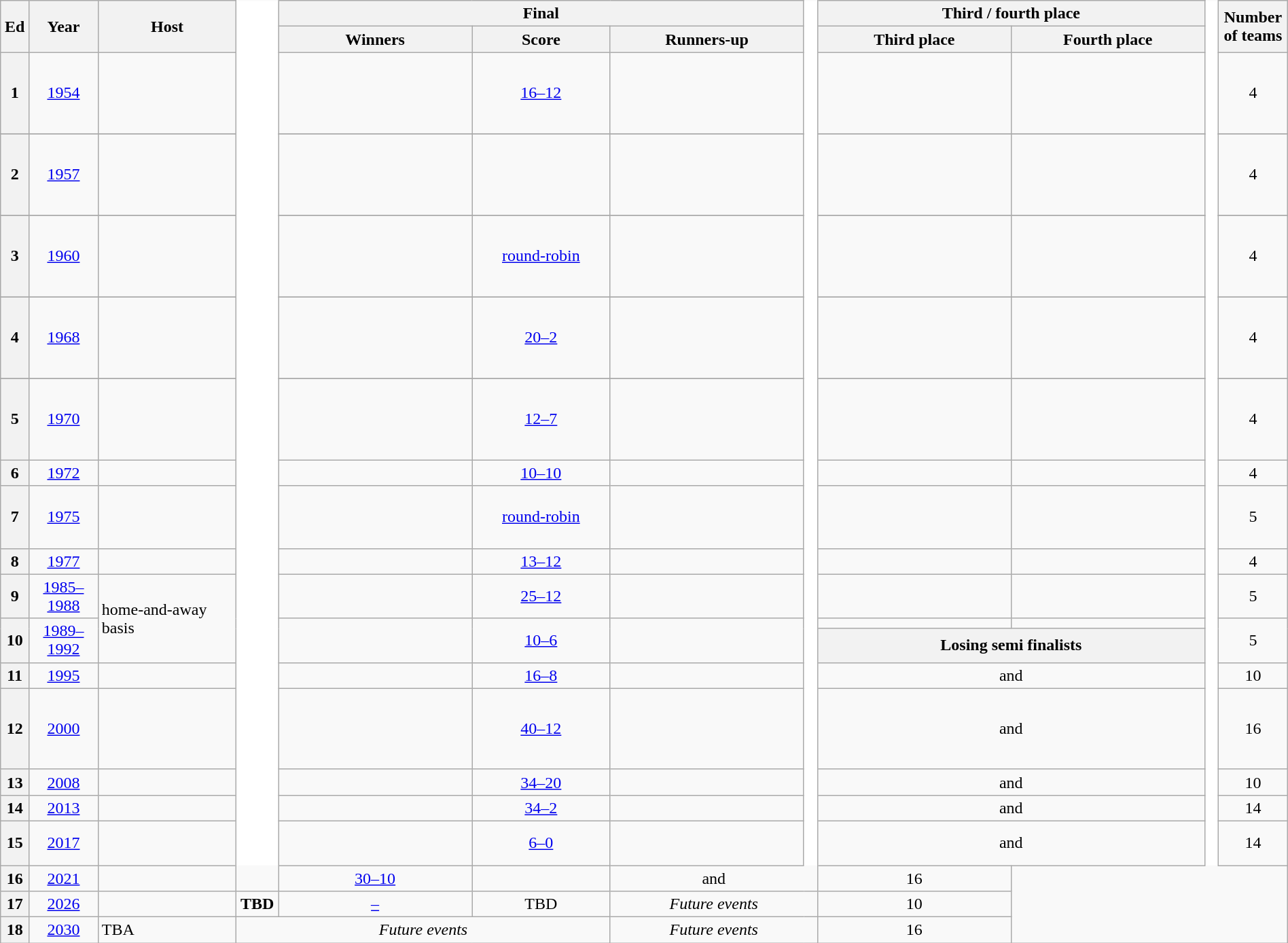<table class="wikitable" style="text-align: center; width: 100%;">
<tr>
<th rowspan="2" width="1%">Ed</th>
<th rowspan="2" width="5%">Year</th>
<th rowspan="2" width="10%">Host</th>
<td rowspan="22" width="1%" style="background-color:#ffffff;border-top-style:hidden;border-bottom-style:hidden;"></td>
<th colspan="3">Final</th>
<td rowspan="22" width="1%" style="background-color:#ffffff;border-top-style:hidden;border-bottom-style:hidden;"></td>
<th colspan="2">Third / fourth place</th>
<td rowspan="22" width="1%" style="background-color:#ffffff;border-top-style:hidden;border-bottom-style:hidden;"></td>
<th rowspan="2" width="4%">Number of teams</th>
</tr>
<tr>
<th width="14%">Winners</th>
<th width="10%">Score</th>
<th width="14%">Runners-up</th>
<th width="14%">Third place</th>
<th width="14%">Fourth place</th>
</tr>
<tr style="height: 5em;">
<th>1</th>
<td><a href='#'>1954</a></td>
<td align=left></td>
<td><strong></strong></td>
<td><a href='#'>16–12</a></td>
<td></td>
<td></td>
<td></td>
<td>4</td>
</tr>
<tr>
</tr>
<tr style="height: 5em;">
<th>2</th>
<td><a href='#'>1957</a></td>
<td align=left></td>
<td><strong></strong></td>
<td></td>
<td></td>
<td></td>
<td></td>
<td>4</td>
</tr>
<tr>
</tr>
<tr style="height: 5em;">
<th>3</th>
<td><a href='#'>1960</a></td>
<td align=left></td>
<td><strong></strong></td>
<td><a href='#'>round-robin</a></td>
<td></td>
<td></td>
<td></td>
<td>4</td>
</tr>
<tr>
</tr>
<tr style="height: 5em;">
<th>4</th>
<td><a href='#'>1968</a></td>
<td align=left></td>
<td><strong></strong></td>
<td><a href='#'>20–2</a></td>
<td></td>
<td></td>
<td></td>
<td>4</td>
</tr>
<tr>
</tr>
<tr style="height: 5em;">
<th>5</th>
<td><a href='#'>1970</a></td>
<td align=left></td>
<td><strong></strong></td>
<td><a href='#'>12–7</a></td>
<td></td>
<td></td>
<td></td>
<td>4</td>
</tr>
<tr>
<th>6</th>
<td><a href='#'>1972</a></td>
<td align=left></td>
<td><strong></strong></td>
<td><a href='#'>10–10</a><br></td>
<td></td>
<td></td>
<td></td>
<td>4</td>
</tr>
<tr>
<th>7</th>
<td><a href='#'>1975</a></td>
<td align=left><br><br><br></td>
<td><strong></strong></td>
<td><a href='#'>round-robin</a></td>
<td></td>
<td></td>
<td></td>
<td>5</td>
</tr>
<tr>
<th>8</th>
<td><a href='#'>1977</a></td>
<td align=left><br></td>
<td><strong></strong></td>
<td><a href='#'>13–12</a></td>
<td></td>
<td></td>
<td></td>
<td>4</td>
</tr>
<tr>
<th>9</th>
<td><a href='#'>1985–1988</a></td>
<td align=left rowspan=3>home-and-away basis</td>
<td><strong></strong></td>
<td><a href='#'>25–12</a></td>
<td></td>
<td></td>
<td></td>
<td>5</td>
</tr>
<tr>
<th rowspan=2>10</th>
<td rowspan=2><a href='#'>1989–1992</a></td>
<td rowspan="2"><strong></strong></td>
<td rowspan="2"><a href='#'>10–6</a></td>
<td rowspan="2"></td>
<td></td>
<td></td>
<td rowspan=2>5</td>
</tr>
<tr>
<th colspan=2>Losing semi finalists</th>
</tr>
<tr>
<th>11</th>
<td><a href='#'>1995</a></td>
<td align=left><br></td>
<td><strong></strong></td>
<td><a href='#'>16–8</a></td>
<td></td>
<td colspan=2> and </td>
<td>10</td>
</tr>
<tr>
<th>12</th>
<td><a href='#'>2000</a></td>
<td align=left><br><br><br><br></td>
<td><strong></strong></td>
<td><a href='#'>40–12</a></td>
<td></td>
<td colspan=2>  and </td>
<td>16</td>
</tr>
<tr>
<th>13</th>
<td><a href='#'>2008</a></td>
<td align=left></td>
<td><strong></strong></td>
<td><a href='#'>34–20</a></td>
<td></td>
<td colspan=2> and </td>
<td>10</td>
</tr>
<tr>
<th>14</th>
<td><a href='#'>2013</a></td>
<td align=left><br></td>
<td><strong></strong></td>
<td><a href='#'>34–2</a></td>
<td></td>
<td colspan=2> and </td>
<td>14</td>
</tr>
<tr>
<th>15</th>
<td><a href='#'>2017</a></td>
<td align=left><br><br></td>
<td><strong></strong></td>
<td><a href='#'>6–0</a></td>
<td></td>
<td colspan=2> and </td>
<td>14</td>
</tr>
<tr>
<th>16</th>
<td><a href='#'>2021</a></td>
<td align=left></td>
<td><strong></strong></td>
<td><a href='#'>30–10</a></td>
<td></td>
<td colspan=2> and </td>
<td>16</td>
</tr>
<tr>
<th>17</th>
<td><a href='#'>2026</a></td>
<td align=left></td>
<td><strong>TBD</strong></td>
<td><a href='#'>–</a></td>
<td>TBD</td>
<td colspan=2><em>Future events</em></td>
<td>10</td>
</tr>
<tr>
<th>18</th>
<td><a href='#'>2030</a></td>
<td align=left> TBA</td>
<td colspan=3><em>Future events</em></td>
<td colspan=2><em>Future events</em></td>
<td>16</td>
</tr>
</table>
